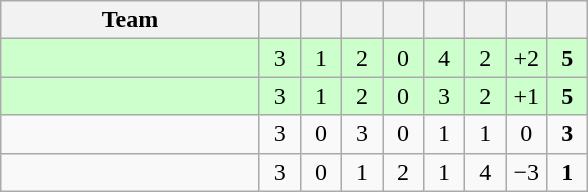<table class="wikitable" style="text-align:center">
<tr>
<th width=165>Team</th>
<th width=20></th>
<th width=20></th>
<th width=20></th>
<th width=20></th>
<th width=20></th>
<th width=20></th>
<th width=20></th>
<th width=20></th>
</tr>
<tr bgcolor=ccffcc>
<td align=left></td>
<td>3</td>
<td>1</td>
<td>2</td>
<td>0</td>
<td>4</td>
<td>2</td>
<td>+2</td>
<td><strong>5</strong></td>
</tr>
<tr bgcolor=ccffcc>
<td align=left></td>
<td>3</td>
<td>1</td>
<td>2</td>
<td>0</td>
<td>3</td>
<td>2</td>
<td>+1</td>
<td><strong>5</strong></td>
</tr>
<tr>
<td align=left></td>
<td>3</td>
<td>0</td>
<td>3</td>
<td>0</td>
<td>1</td>
<td>1</td>
<td>0</td>
<td><strong>3</strong></td>
</tr>
<tr>
<td align=left></td>
<td>3</td>
<td>0</td>
<td>1</td>
<td>2</td>
<td>1</td>
<td>4</td>
<td>−3</td>
<td><strong>1</strong></td>
</tr>
</table>
